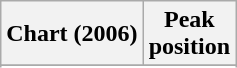<table class="wikitable sortable plainrowheaders" style="text-align:center">
<tr>
<th scope="col">Chart (2006)</th>
<th scope="col">Peak<br>position</th>
</tr>
<tr>
</tr>
<tr>
</tr>
<tr>
</tr>
<tr>
</tr>
<tr>
</tr>
<tr>
</tr>
<tr>
</tr>
<tr>
</tr>
<tr>
</tr>
<tr>
</tr>
<tr>
</tr>
<tr>
</tr>
<tr>
</tr>
<tr>
</tr>
<tr>
</tr>
</table>
